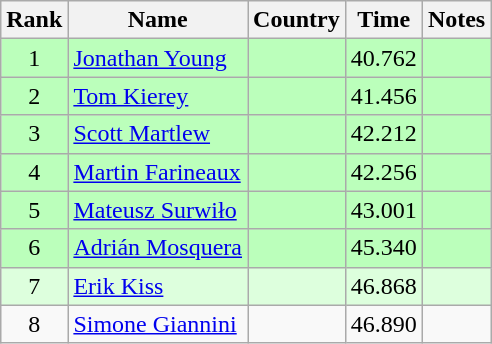<table class="wikitable" style="text-align:center">
<tr>
<th>Rank</th>
<th>Name</th>
<th>Country</th>
<th>Time</th>
<th>Notes</th>
</tr>
<tr bgcolor=bbffbb>
<td>1</td>
<td align="left"><a href='#'>Jonathan Young</a></td>
<td align="left"></td>
<td>40.762</td>
<td></td>
</tr>
<tr bgcolor=bbffbb>
<td>2</td>
<td align="left"><a href='#'>Tom Kierey</a></td>
<td align="left"></td>
<td>41.456</td>
<td></td>
</tr>
<tr bgcolor=bbffbb>
<td>3</td>
<td align="left"><a href='#'>Scott Martlew</a></td>
<td align="left"></td>
<td>42.212</td>
<td></td>
</tr>
<tr bgcolor=bbffbb>
<td>4</td>
<td align="left"><a href='#'>Martin Farineaux</a></td>
<td align="left"></td>
<td>42.256</td>
<td></td>
</tr>
<tr bgcolor=bbffbb>
<td>5</td>
<td align="left"><a href='#'>Mateusz Surwiło</a></td>
<td align="left"></td>
<td>43.001</td>
<td></td>
</tr>
<tr bgcolor=bbffbb>
<td>6</td>
<td align="left"><a href='#'>Adrián Mosquera</a></td>
<td align="left"></td>
<td>45.340</td>
<td></td>
</tr>
<tr bgcolor=ddffdd>
<td>7</td>
<td align="left"><a href='#'>Erik Kiss</a></td>
<td align="left"></td>
<td>46.868</td>
<td></td>
</tr>
<tr>
<td>8</td>
<td align="left"><a href='#'>Simone Giannini</a></td>
<td align="left"></td>
<td>46.890</td>
<td></td>
</tr>
</table>
